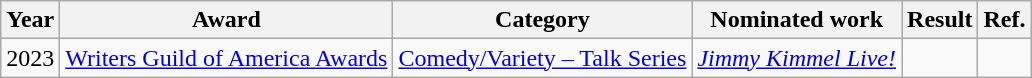<table class="wikitable sortable">
<tr>
<th>Year</th>
<th>Award</th>
<th>Category</th>
<th>Nominated work</th>
<th>Result</th>
<th>Ref.</th>
</tr>
<tr>
<td>2023</td>
<td><a href='#'>Writers Guild of America Awards</a></td>
<td><a href='#'>Comedy/Variety – Talk Series</a></td>
<td><em><a href='#'>Jimmy Kimmel Live!</a></em></td>
<td></td>
<td></td>
</tr>
</table>
